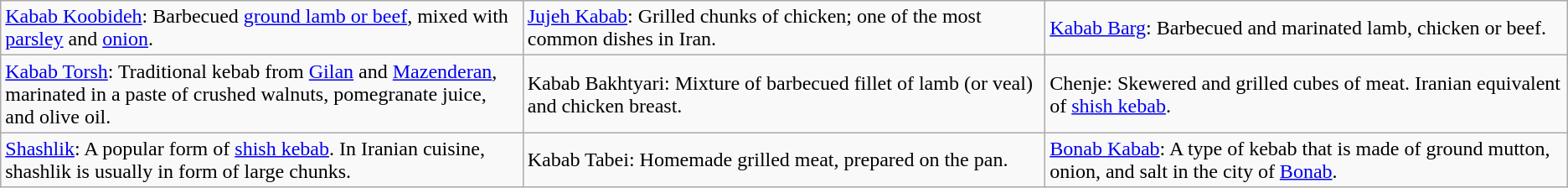<table class="wikitable">
<tr>
<td style="width: 20%;"><a href='#'>Kabab Koobideh</a>: Barbecued <a href='#'>ground lamb or beef</a>, mixed with <a href='#'>parsley</a> and <a href='#'>onion</a>.</td>
<td style="width: 20%;"><a href='#'>Jujeh Kabab</a>: Grilled chunks of chicken; one of the most common dishes in Iran.</td>
<td style="width: 20%;"><a href='#'>Kabab Barg</a>: Barbecued and marinated lamb, chicken or beef.</td>
</tr>
<tr>
<td><a href='#'>Kabab Torsh</a>: Traditional kebab from <a href='#'>Gilan</a> and <a href='#'>Mazenderan</a>, marinated in a paste of crushed walnuts, pomegranate juice, and olive oil.</td>
<td>Kabab Bakhtyari: Mixture of barbecued fillet of lamb (or veal) and chicken breast.</td>
<td>Chenje: Skewered and grilled cubes of meat. Iranian equivalent of <a href='#'>shish kebab</a>.</td>
</tr>
<tr>
<td><a href='#'>Shashlik</a>: A popular form of <a href='#'>shish kebab</a>. In Iranian cuisine, shashlik is usually in form of large chunks.</td>
<td>Kabab Tabei: Homemade grilled meat, prepared on the pan.</td>
<td><a href='#'>Bonab Kabab</a>: A type of kebab that is made of ground mutton, onion, and salt in the city of <a href='#'>Bonab</a>.</td>
</tr>
</table>
